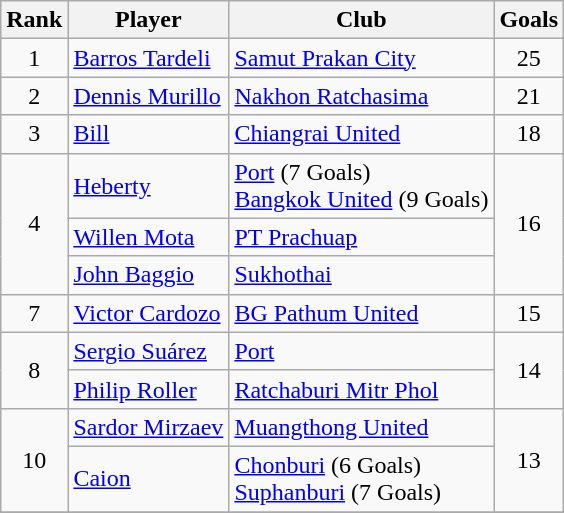<table class="wikitable" style="text-align:center">
<tr>
<th>Rank</th>
<th>Player</th>
<th>Club</th>
<th>Goals</th>
</tr>
<tr>
<td>1</td>
<td align="left"> <a href='#'>Barros Tardeli</a></td>
<td align="left"><a href='#'>Samut Prakan City</a></td>
<td>25</td>
</tr>
<tr>
<td>2</td>
<td align="left"> <a href='#'>Dennis Murillo</a></td>
<td align="left"><a href='#'>Nakhon Ratchasima</a></td>
<td>21</td>
</tr>
<tr>
<td>3</td>
<td align="left"> <a href='#'>Bill</a></td>
<td align="left"><a href='#'>Chiangrai United</a></td>
<td>18</td>
</tr>
<tr>
<td rowspan="3">4</td>
<td align="left"> <a href='#'>Heberty</a></td>
<td align="left"><a href='#'>Port</a> (7 Goals)<br><a href='#'>Bangkok United</a> (9 Goals)</td>
<td rowspan="3">16</td>
</tr>
<tr>
<td align="left"> <a href='#'>Willen Mota</a></td>
<td align="left"><a href='#'>PT Prachuap</a></td>
</tr>
<tr>
<td align="left"> <a href='#'>John Baggio</a></td>
<td align="left"><a href='#'>Sukhothai</a></td>
</tr>
<tr>
<td>7</td>
<td align="left"> <a href='#'>Victor Cardozo</a></td>
<td align="left"><a href='#'>BG Pathum United</a></td>
<td>15</td>
</tr>
<tr>
<td rowspan="2">8</td>
<td align="left"> <a href='#'>Sergio Suárez</a></td>
<td align="left"><a href='#'>Port</a></td>
<td rowspan="2">14</td>
</tr>
<tr>
<td align="left"> <a href='#'>Philip Roller</a></td>
<td align="left"><a href='#'>Ratchaburi Mitr Phol</a></td>
</tr>
<tr>
<td rowspan="2">10</td>
<td align="left"> <a href='#'>Sardor Mirzaev</a></td>
<td align="left"><a href='#'>Muangthong United</a></td>
<td rowspan="2">13</td>
</tr>
<tr>
<td align="left"> <a href='#'>Caion</a></td>
<td align="left"><a href='#'>Chonburi</a> (6 Goals)<br><a href='#'>Suphanburi</a> (7 Goals)</td>
</tr>
<tr>
</tr>
</table>
